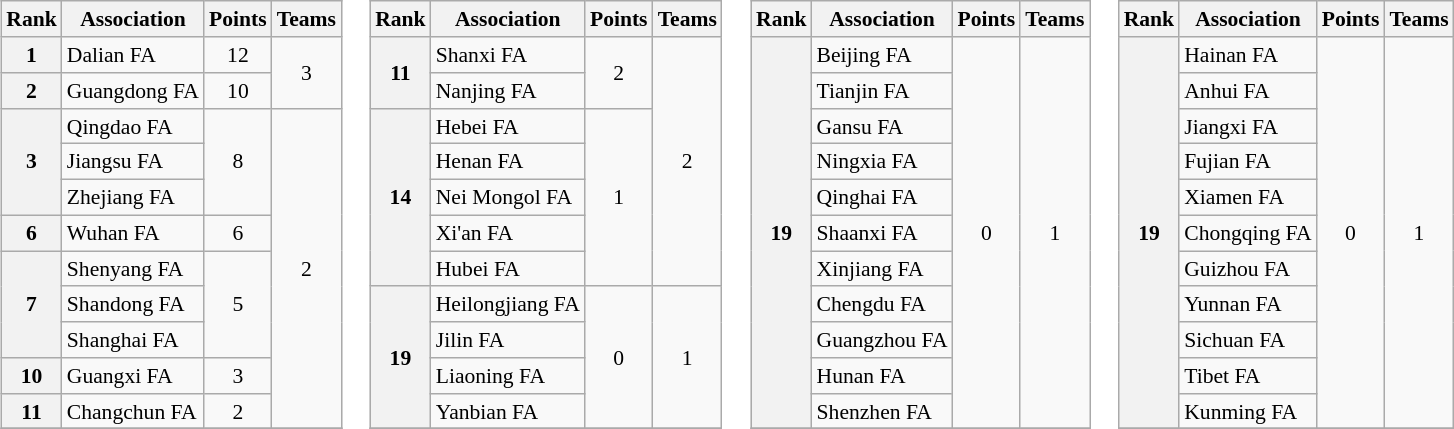<table>
<tr valign=top style="font-size:90%">
<td><br><table class="wikitable">
<tr>
<th>Rank</th>
<th>Association</th>
<th>Points</th>
<th>Teams</th>
</tr>
<tr>
<th>1</th>
<td>Dalian FA</td>
<td align=center>12</td>
<td align=center rowspan=2>3</td>
</tr>
<tr>
<th>2</th>
<td>Guangdong FA</td>
<td align=center>10</td>
</tr>
<tr>
<th align=center rowspan=3>3</th>
<td>Qingdao FA</td>
<td align=center rowspan=3>8</td>
<td align=center rowspan=9>2</td>
</tr>
<tr>
<td>Jiangsu FA</td>
</tr>
<tr>
<td>Zhejiang FA</td>
</tr>
<tr>
<th>6</th>
<td>Wuhan FA</td>
<td align=center>6</td>
</tr>
<tr>
<th align=center rowspan=3>7</th>
<td>Shenyang FA</td>
<td align=center rowspan=3>5</td>
</tr>
<tr>
<td>Shandong FA</td>
</tr>
<tr>
<td>Shanghai FA</td>
</tr>
<tr>
<th>10</th>
<td>Guangxi FA</td>
<td align=center>3</td>
</tr>
<tr>
<th>11</th>
<td>Changchun FA</td>
<td align=center>2</td>
</tr>
<tr>
</tr>
</table>
</td>
<td><br><table class="wikitable">
<tr>
<th>Rank</th>
<th>Association</th>
<th>Points</th>
<th>Teams</th>
</tr>
<tr>
<th align=center rowspan=2>11</th>
<td>Shanxi FA</td>
<td align=center rowspan=2>2</td>
<td align=center rowspan=7>2</td>
</tr>
<tr>
<td>Nanjing FA</td>
</tr>
<tr>
<th align=center rowspan=5>14</th>
<td>Hebei FA</td>
<td align=center rowspan=5>1</td>
</tr>
<tr>
<td>Henan FA</td>
</tr>
<tr>
<td>Nei Mongol FA</td>
</tr>
<tr>
<td>Xi'an FA</td>
</tr>
<tr>
<td>Hubei FA</td>
</tr>
<tr>
<th align=center rowspan=4>19</th>
<td>Heilongjiang FA</td>
<td align=center rowspan=4>0</td>
<td align=center rowspan=4>1</td>
</tr>
<tr>
<td>Jilin FA</td>
</tr>
<tr>
<td>Liaoning FA</td>
</tr>
<tr>
<td>Yanbian FA</td>
</tr>
<tr>
</tr>
</table>
</td>
<td><br><table class="wikitable">
<tr>
<th>Rank</th>
<th>Association</th>
<th>Points</th>
<th>Teams</th>
</tr>
<tr>
<th align=center rowspan=11>19</th>
<td>Beijing FA</td>
<td align=center rowspan=11>0</td>
<td align=center rowspan=11>1</td>
</tr>
<tr>
<td>Tianjin FA</td>
</tr>
<tr>
<td>Gansu FA</td>
</tr>
<tr>
<td>Ningxia FA</td>
</tr>
<tr>
<td>Qinghai FA</td>
</tr>
<tr>
<td>Shaanxi FA</td>
</tr>
<tr>
<td>Xinjiang FA</td>
</tr>
<tr>
<td>Chengdu FA</td>
</tr>
<tr>
<td>Guangzhou FA</td>
</tr>
<tr>
<td>Hunan FA</td>
</tr>
<tr>
<td>Shenzhen FA</td>
</tr>
<tr>
</tr>
</table>
</td>
<td><br><table class="wikitable">
<tr>
<th>Rank</th>
<th>Association</th>
<th>Points</th>
<th>Teams</th>
</tr>
<tr>
<th align=center rowspan=11>19</th>
<td>Hainan FA</td>
<td align=center rowspan=11>0</td>
<td align=center rowspan=11>1</td>
</tr>
<tr>
<td>Anhui FA</td>
</tr>
<tr>
<td>Jiangxi FA</td>
</tr>
<tr>
<td>Fujian FA</td>
</tr>
<tr>
<td>Xiamen FA</td>
</tr>
<tr>
<td>Chongqing FA</td>
</tr>
<tr>
<td>Guizhou FA</td>
</tr>
<tr>
<td>Yunnan FA</td>
</tr>
<tr>
<td>Sichuan FA</td>
</tr>
<tr>
<td>Tibet FA</td>
</tr>
<tr>
<td>Kunming FA</td>
</tr>
<tr>
</tr>
</table>
</td>
</tr>
</table>
